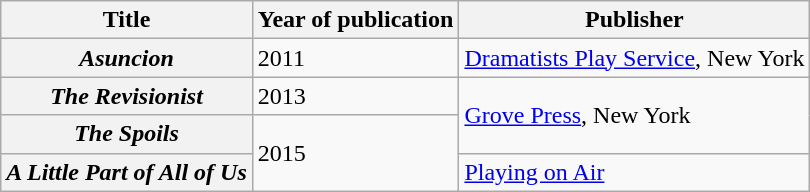<table class="wikitable plainrowheaders sortable" style="margin-right: 0;">
<tr>
<th scope="col">Title</th>
<th scope="col">Year of publication</th>
<th scope="col">Publisher</th>
</tr>
<tr>
<th scope="row"><em>Asuncion</em></th>
<td>2011</td>
<td><a href='#'>Dramatists Play Service</a>, New York</td>
</tr>
<tr>
<th scope="row"><em>The Revisionist</em></th>
<td>2013</td>
<td rowspan="2"><a href='#'>Grove Press</a>, New York</td>
</tr>
<tr>
<th scope="row"><em>The Spoils</em></th>
<td rowspan="2">2015</td>
</tr>
<tr>
<th scope="row"><em>A Little Part of All of Us</em></th>
<td><a href='#'>Playing on Air</a></td>
</tr>
</table>
